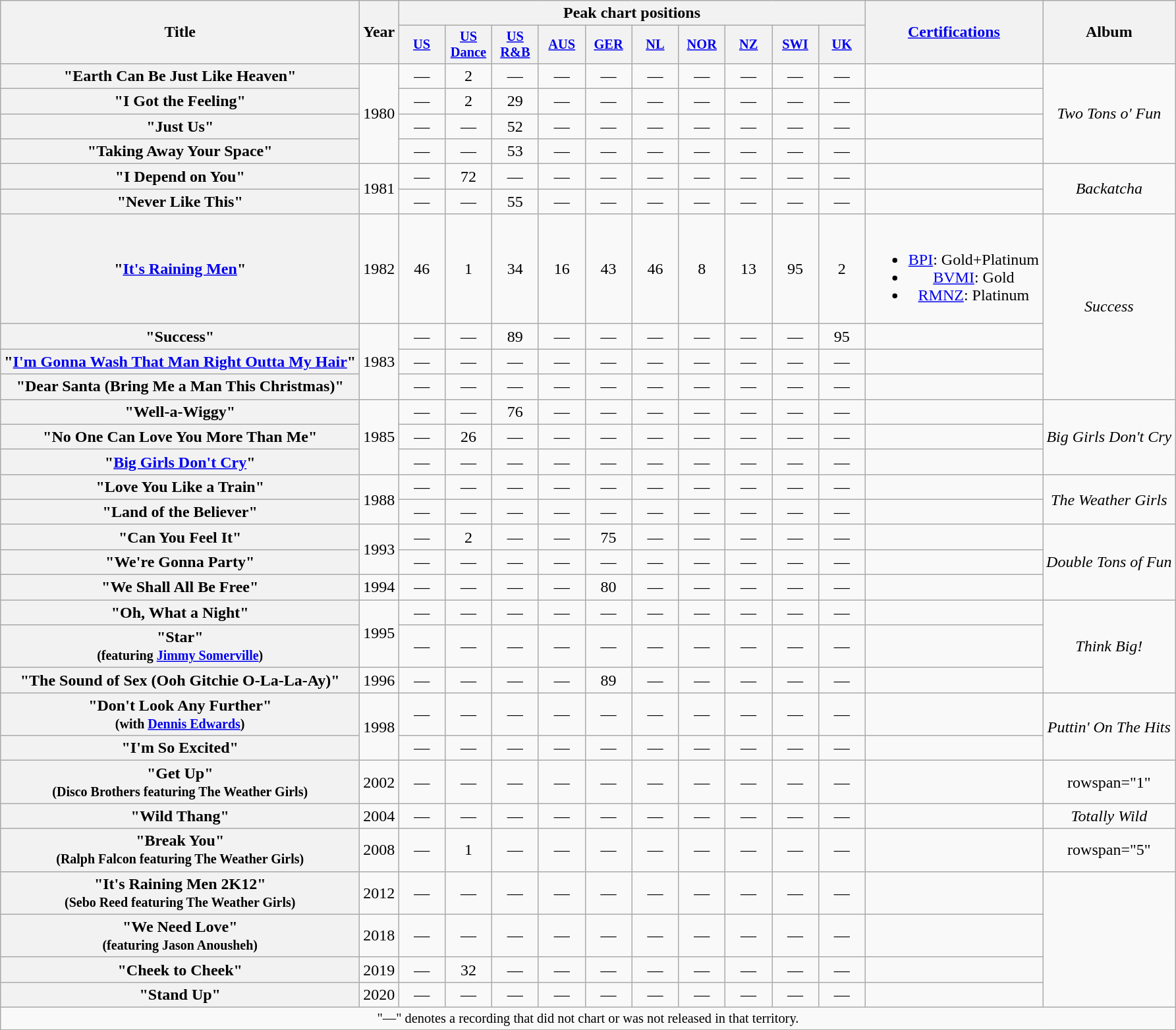<table class="wikitable plainrowheaders" style="text-align:center;">
<tr>
<th scope="col" rowspan="2">Title</th>
<th scope="col" rowspan="2">Year</th>
<th scope="col" colspan="10">Peak chart positions</th>
<th scope="col" rowspan="2"><a href='#'>Certifications</a></th>
<th scope="col" rowspan="2">Album</th>
</tr>
<tr>
<th scope="col" style="width:3em;font-size:85%;"><a href='#'>US</a><br></th>
<th scope="col" style="width:3em;font-size:85%;"><a href='#'>US Dance</a><br></th>
<th scope="col" style="width:3em;font-size:85%;"><a href='#'>US R&B</a><br></th>
<th scope="col" style="width:3em;font-size:85%;"><a href='#'>AUS</a><br></th>
<th scope="col" style="width:3em;font-size:85%;"><a href='#'>GER</a><br></th>
<th scope="col" style="width:3em;font-size:85%;"><a href='#'>NL</a><br></th>
<th scope="col" style="width:3em;font-size:85%;"><a href='#'>NOR</a><br></th>
<th scope="col" style="width:3em;font-size:85%;"><a href='#'>NZ</a><br></th>
<th scope="col" style="width:3em;font-size:85%;"><a href='#'>SWI</a><br></th>
<th scope="col" style="width:3em;font-size:85%;"><a href='#'>UK</a><br></th>
</tr>
<tr>
<th scope="row">"Earth Can Be Just Like Heaven"</th>
<td rowspan="4">1980</td>
<td>—</td>
<td>2</td>
<td>—</td>
<td>—</td>
<td>—</td>
<td>—</td>
<td>—</td>
<td>—</td>
<td>—</td>
<td>—</td>
<td></td>
<td rowspan="4"><em>Two Tons o' Fun</em></td>
</tr>
<tr>
<th scope="row">"I Got the Feeling"</th>
<td>—</td>
<td>2</td>
<td>29</td>
<td>—</td>
<td>—</td>
<td>—</td>
<td>—</td>
<td>—</td>
<td>—</td>
<td>—</td>
<td></td>
</tr>
<tr>
<th scope="row">"Just Us"</th>
<td>—</td>
<td>—</td>
<td>52</td>
<td>—</td>
<td>—</td>
<td>—</td>
<td>—</td>
<td>—</td>
<td>—</td>
<td>—</td>
<td></td>
</tr>
<tr>
<th scope="row">"Taking Away Your Space"</th>
<td>—</td>
<td>—</td>
<td>53</td>
<td>—</td>
<td>—</td>
<td>—</td>
<td>—</td>
<td>—</td>
<td>—</td>
<td>—</td>
<td></td>
</tr>
<tr>
<th scope="row">"I Depend on You"</th>
<td rowspan="2">1981</td>
<td>—</td>
<td>72</td>
<td>—</td>
<td>—</td>
<td>—</td>
<td>—</td>
<td>—</td>
<td>—</td>
<td>—</td>
<td>—</td>
<td></td>
<td rowspan="2"><em>Backatcha</em></td>
</tr>
<tr>
<th scope="row">"Never Like This"</th>
<td>—</td>
<td>—</td>
<td>55</td>
<td>—</td>
<td>—</td>
<td>—</td>
<td>—</td>
<td>—</td>
<td>—</td>
<td>—</td>
<td></td>
</tr>
<tr>
<th scope="row">"<a href='#'>It's Raining Men</a>"</th>
<td>1982</td>
<td>46</td>
<td>1</td>
<td>34</td>
<td>16</td>
<td>43</td>
<td>46</td>
<td>8</td>
<td>13</td>
<td>95</td>
<td>2</td>
<td><br><ul><li><a href='#'>BPI</a>: Gold+Platinum</li><li><a href='#'>BVMI</a>: Gold</li><li><a href='#'>RMNZ</a>: Platinum</li></ul></td>
<td rowspan="4"><em>Success</em></td>
</tr>
<tr>
<th scope="row">"Success"</th>
<td rowspan="3">1983</td>
<td>—</td>
<td>—</td>
<td>89</td>
<td>—</td>
<td>—</td>
<td>—</td>
<td>—</td>
<td>—</td>
<td>—</td>
<td>95</td>
<td></td>
</tr>
<tr>
<th scope="row">"<a href='#'>I'm Gonna Wash That Man Right Outta My Hair</a>"</th>
<td>—</td>
<td>—</td>
<td>—</td>
<td>—</td>
<td>—</td>
<td>—</td>
<td>—</td>
<td>—</td>
<td>—</td>
<td>—</td>
<td></td>
</tr>
<tr>
<th scope="row">"Dear Santa (Bring Me a Man This Christmas)"</th>
<td>—</td>
<td>—</td>
<td>—</td>
<td>—</td>
<td>—</td>
<td>—</td>
<td>—</td>
<td>—</td>
<td>—</td>
<td>—</td>
<td></td>
</tr>
<tr>
<th scope="row">"Well-a-Wiggy"</th>
<td rowspan="3">1985</td>
<td>—</td>
<td>—</td>
<td>76</td>
<td>—</td>
<td>—</td>
<td>—</td>
<td>—</td>
<td>—</td>
<td>—</td>
<td>—</td>
<td></td>
<td rowspan="3"><em>Big Girls Don't Cry</em></td>
</tr>
<tr>
<th scope="row">"No One Can Love You More Than Me"</th>
<td>—</td>
<td>26</td>
<td>—</td>
<td>—</td>
<td>—</td>
<td>—</td>
<td>—</td>
<td>—</td>
<td>—</td>
<td>—</td>
<td></td>
</tr>
<tr>
<th scope="row">"<a href='#'>Big Girls Don't Cry</a>"</th>
<td>—</td>
<td>—</td>
<td>—</td>
<td>—</td>
<td>—</td>
<td>—</td>
<td>—</td>
<td>—</td>
<td>—</td>
<td>—</td>
<td></td>
</tr>
<tr>
<th scope="row">"Love You Like a Train"</th>
<td rowspan="2">1988</td>
<td>—</td>
<td>—</td>
<td>—</td>
<td>—</td>
<td>—</td>
<td>—</td>
<td>—</td>
<td>—</td>
<td>—</td>
<td>—</td>
<td></td>
<td rowspan="2"><em>The Weather Girls</em></td>
</tr>
<tr>
<th scope="row">"Land of the Believer"</th>
<td>—</td>
<td>—</td>
<td>—</td>
<td>—</td>
<td>—</td>
<td>—</td>
<td>—</td>
<td>—</td>
<td>—</td>
<td>—</td>
<td></td>
</tr>
<tr>
<th scope="row">"Can You Feel It"</th>
<td rowspan="2">1993</td>
<td>—</td>
<td>2</td>
<td>—</td>
<td>—</td>
<td>75</td>
<td>—</td>
<td>—</td>
<td>—</td>
<td>—</td>
<td>—</td>
<td></td>
<td rowspan="3"><em>Double Tons of Fun</em></td>
</tr>
<tr>
<th scope="row">"We're Gonna Party"</th>
<td>—</td>
<td>—</td>
<td>—</td>
<td>—</td>
<td>—</td>
<td>—</td>
<td>—</td>
<td>—</td>
<td>—</td>
<td>—</td>
<td></td>
</tr>
<tr>
<th scope="row">"We Shall All Be Free"</th>
<td>1994</td>
<td>—</td>
<td>—</td>
<td>—</td>
<td>—</td>
<td>80</td>
<td>—</td>
<td>—</td>
<td>—</td>
<td>—</td>
<td>—</td>
<td></td>
</tr>
<tr>
<th scope="row">"Oh, What a Night"</th>
<td rowspan="2">1995</td>
<td>—</td>
<td>—</td>
<td>—</td>
<td>—</td>
<td>—</td>
<td>—</td>
<td>—</td>
<td>—</td>
<td>—</td>
<td>—</td>
<td></td>
<td rowspan="3"><em>Think Big!</em></td>
</tr>
<tr>
<th scope="row">"Star" <br><small>(featuring <a href='#'>Jimmy Somerville</a>)</small></th>
<td>—</td>
<td>—</td>
<td>—</td>
<td>—</td>
<td>—</td>
<td>—</td>
<td>—</td>
<td>—</td>
<td>—</td>
<td>—</td>
<td></td>
</tr>
<tr>
<th scope="row">"The Sound of Sex (Ooh Gitchie O-La-La-Ay)"</th>
<td>1996</td>
<td>—</td>
<td>—</td>
<td>—</td>
<td>—</td>
<td>89</td>
<td>—</td>
<td>—</td>
<td>—</td>
<td>—</td>
<td>—</td>
<td></td>
</tr>
<tr>
<th scope="row">"Don't Look Any Further" <br><small>(with <a href='#'>Dennis Edwards</a>)</small></th>
<td rowspan="2">1998</td>
<td>—</td>
<td>—</td>
<td>—</td>
<td>—</td>
<td>—</td>
<td>—</td>
<td>—</td>
<td>—</td>
<td>—</td>
<td>—</td>
<td></td>
<td rowspan="2"><em> Puttin' On The Hits</em></td>
</tr>
<tr>
<th scope="row">"I'm So Excited"</th>
<td>—</td>
<td>—</td>
<td>—</td>
<td>—</td>
<td>—</td>
<td>—</td>
<td>—</td>
<td>—</td>
<td>—</td>
<td>—</td>
<td></td>
</tr>
<tr>
<th scope="row">"Get Up"<br><small>(Disco Brothers featuring The Weather Girls)</small></th>
<td>2002</td>
<td>—</td>
<td>—</td>
<td>—</td>
<td>—</td>
<td>—</td>
<td>—</td>
<td>—</td>
<td>—</td>
<td>—</td>
<td>—</td>
<td></td>
<td>rowspan="1" </td>
</tr>
<tr>
<th scope="row">"Wild Thang"</th>
<td>2004</td>
<td>—</td>
<td>—</td>
<td>—</td>
<td>—</td>
<td>—</td>
<td>—</td>
<td>—</td>
<td>—</td>
<td>—</td>
<td>—</td>
<td></td>
<td><em>Totally Wild</em></td>
</tr>
<tr>
<th scope="row">"Break You"<br><small>(Ralph Falcon featuring The Weather Girls)</small></th>
<td>2008</td>
<td>—</td>
<td>1</td>
<td>—</td>
<td>—</td>
<td>—</td>
<td>—</td>
<td>—</td>
<td>—</td>
<td>—</td>
<td>—</td>
<td></td>
<td>rowspan="5" </td>
</tr>
<tr>
<th scope="row">"It's Raining Men 2K12"<br><small>(Sebo Reed featuring The Weather Girls)</small></th>
<td>2012</td>
<td>—</td>
<td>—</td>
<td>—</td>
<td>—</td>
<td>—</td>
<td>—</td>
<td>—</td>
<td>—</td>
<td>—</td>
<td>—</td>
<td></td>
</tr>
<tr>
<th scope="row">"We Need Love"<br><small>(featuring Jason Anousheh)</small></th>
<td>2018</td>
<td>—</td>
<td>—</td>
<td>—</td>
<td>—</td>
<td>—</td>
<td>—</td>
<td>—</td>
<td>—</td>
<td>—</td>
<td>—</td>
<td></td>
</tr>
<tr>
<th scope="row">"Cheek to Cheek"</th>
<td>2019</td>
<td>—</td>
<td>32</td>
<td>—</td>
<td>—</td>
<td>—</td>
<td>—</td>
<td>—</td>
<td>—</td>
<td>—</td>
<td>—</td>
<td></td>
</tr>
<tr>
<th scope="row">"Stand Up"</th>
<td>2020</td>
<td>—</td>
<td>—</td>
<td>—</td>
<td>—</td>
<td>—</td>
<td>—</td>
<td>—</td>
<td>—</td>
<td>—</td>
<td>—</td>
<td></td>
</tr>
<tr>
<td colspan="18" style="font-size:85%">"—" denotes a recording that did not chart or was not released in that territory.</td>
</tr>
</table>
